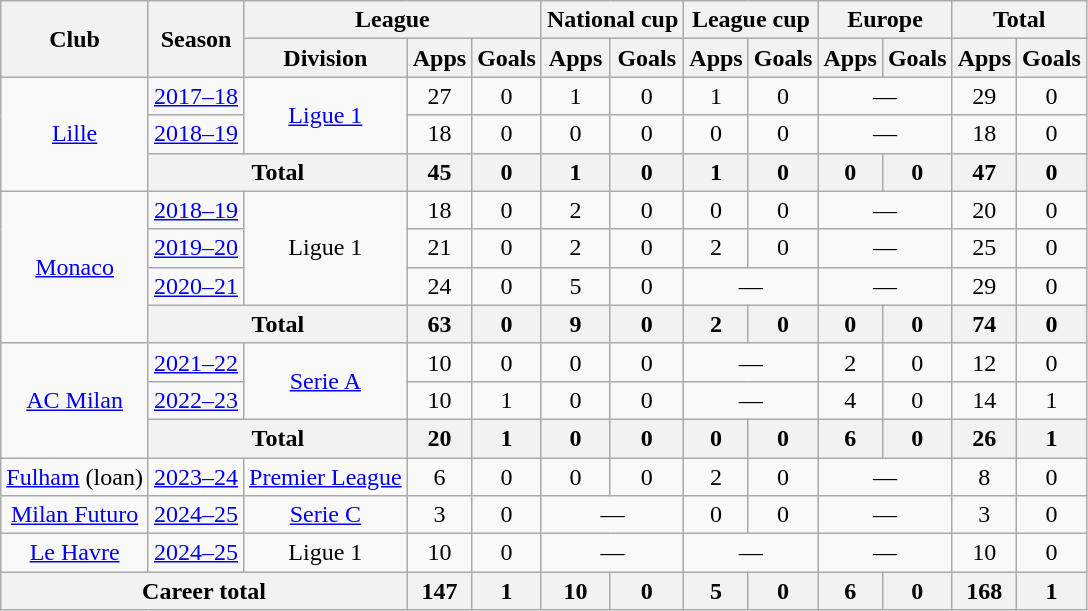<table class="wikitable" style="text-align:center">
<tr>
<th rowspan="2">Club</th>
<th rowspan="2">Season</th>
<th colspan="3">League</th>
<th colspan="2">National cup</th>
<th colspan="2">League cup</th>
<th colspan="2">Europe</th>
<th colspan="2">Total</th>
</tr>
<tr>
<th>Division</th>
<th>Apps</th>
<th>Goals</th>
<th>Apps</th>
<th>Goals</th>
<th>Apps</th>
<th>Goals</th>
<th>Apps</th>
<th>Goals</th>
<th>Apps</th>
<th>Goals</th>
</tr>
<tr>
<td rowspan="3"><a href='#'>Lille</a></td>
<td><a href='#'>2017–18</a></td>
<td rowspan="2"><a href='#'>Ligue 1</a></td>
<td>27</td>
<td>0</td>
<td>1</td>
<td>0</td>
<td>1</td>
<td>0</td>
<td colspan="2">—</td>
<td>29</td>
<td>0</td>
</tr>
<tr>
<td><a href='#'>2018–19</a></td>
<td>18</td>
<td>0</td>
<td>0</td>
<td>0</td>
<td>0</td>
<td>0</td>
<td colspan="2">—</td>
<td>18</td>
<td>0</td>
</tr>
<tr>
<th colspan="2">Total</th>
<th>45</th>
<th>0</th>
<th>1</th>
<th>0</th>
<th>1</th>
<th>0</th>
<th>0</th>
<th>0</th>
<th>47</th>
<th>0</th>
</tr>
<tr>
<td rowspan="4"><a href='#'>Monaco</a></td>
<td><a href='#'>2018–19</a></td>
<td rowspan="3">Ligue 1</td>
<td>18</td>
<td>0</td>
<td>2</td>
<td>0</td>
<td>0</td>
<td>0</td>
<td colspan="2">—</td>
<td>20</td>
<td>0</td>
</tr>
<tr>
<td><a href='#'>2019–20</a></td>
<td>21</td>
<td>0</td>
<td>2</td>
<td>0</td>
<td>2</td>
<td>0</td>
<td colspan="2">—</td>
<td>25</td>
<td>0</td>
</tr>
<tr>
<td><a href='#'>2020–21</a></td>
<td>24</td>
<td>0</td>
<td>5</td>
<td>0</td>
<td colspan="2">—</td>
<td colspan="2">—</td>
<td>29</td>
<td>0</td>
</tr>
<tr>
<th colspan="2">Total</th>
<th>63</th>
<th>0</th>
<th>9</th>
<th>0</th>
<th>2</th>
<th>0</th>
<th>0</th>
<th>0</th>
<th>74</th>
<th>0</th>
</tr>
<tr>
<td rowspan="3"><a href='#'>AC Milan</a></td>
<td><a href='#'>2021–22</a></td>
<td rowspan="2"><a href='#'>Serie A</a></td>
<td>10</td>
<td>0</td>
<td>0</td>
<td>0</td>
<td colspan="2">—</td>
<td>2</td>
<td>0</td>
<td>12</td>
<td>0</td>
</tr>
<tr>
<td><a href='#'>2022–23</a></td>
<td>10</td>
<td>1</td>
<td>0</td>
<td>0</td>
<td colspan="2">—</td>
<td>4</td>
<td>0</td>
<td>14</td>
<td>1</td>
</tr>
<tr>
<th colspan="2">Total</th>
<th>20</th>
<th>1</th>
<th>0</th>
<th>0</th>
<th>0</th>
<th>0</th>
<th>6</th>
<th>0</th>
<th>26</th>
<th>1</th>
</tr>
<tr>
<td><a href='#'>Fulham</a> (loan)</td>
<td><a href='#'>2023–24</a></td>
<td><a href='#'>Premier League</a></td>
<td>6</td>
<td>0</td>
<td>0</td>
<td>0</td>
<td>2</td>
<td>0</td>
<td colspan="2">—</td>
<td>8</td>
<td>0</td>
</tr>
<tr>
<td><a href='#'>Milan Futuro</a></td>
<td><a href='#'>2024–25</a></td>
<td><a href='#'>Serie C</a></td>
<td>3</td>
<td>0</td>
<td colspan="2">—</td>
<td>0</td>
<td>0</td>
<td colspan="2">—</td>
<td>3</td>
<td>0</td>
</tr>
<tr>
<td><a href='#'>Le Havre</a></td>
<td><a href='#'>2024–25</a></td>
<td>Ligue 1</td>
<td>10</td>
<td>0</td>
<td colspan="2">—</td>
<td colspan="2">—</td>
<td colspan="2">—</td>
<td>10</td>
<td>0</td>
</tr>
<tr>
<th colspan="3">Career total</th>
<th>147</th>
<th>1</th>
<th>10</th>
<th>0</th>
<th>5</th>
<th>0</th>
<th>6</th>
<th>0</th>
<th>168</th>
<th>1</th>
</tr>
</table>
